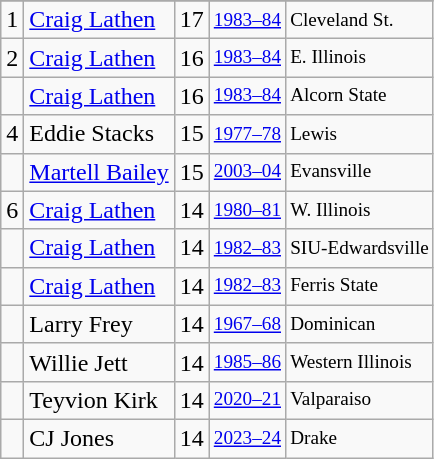<table class="wikitable">
<tr>
</tr>
<tr>
<td>1</td>
<td><a href='#'>Craig Lathen</a></td>
<td>17</td>
<td style="font-size:80%;"><a href='#'>1983–84</a></td>
<td style="font-size:80%;">Cleveland St.</td>
</tr>
<tr>
<td>2</td>
<td><a href='#'>Craig Lathen</a></td>
<td>16</td>
<td style="font-size:80%;"><a href='#'>1983–84</a></td>
<td style="font-size:80%;">E. Illinois</td>
</tr>
<tr>
<td></td>
<td><a href='#'>Craig Lathen</a></td>
<td>16</td>
<td style="font-size:80%;"><a href='#'>1983–84</a></td>
<td style="font-size:80%;">Alcorn State</td>
</tr>
<tr>
<td>4</td>
<td>Eddie Stacks</td>
<td>15</td>
<td style="font-size:80%;"><a href='#'>1977–78</a></td>
<td style="font-size:80%;">Lewis</td>
</tr>
<tr>
<td></td>
<td><a href='#'>Martell Bailey</a></td>
<td>15</td>
<td style="font-size:80%;"><a href='#'>2003–04</a></td>
<td style="font-size:80%;">Evansville</td>
</tr>
<tr>
<td>6</td>
<td><a href='#'>Craig Lathen</a></td>
<td>14</td>
<td style="font-size:80%;"><a href='#'>1980–81</a></td>
<td style="font-size:80%;">W. Illinois</td>
</tr>
<tr>
<td></td>
<td><a href='#'>Craig Lathen</a></td>
<td>14</td>
<td style="font-size:80%;"><a href='#'>1982–83</a></td>
<td style="font-size:80%;">SIU-Edwardsville</td>
</tr>
<tr>
<td></td>
<td><a href='#'>Craig Lathen</a></td>
<td>14</td>
<td style="font-size:80%;"><a href='#'>1982–83</a></td>
<td style="font-size:80%;">Ferris State</td>
</tr>
<tr>
<td></td>
<td>Larry Frey</td>
<td>14</td>
<td style="font-size:80%;"><a href='#'>1967–68</a></td>
<td style="font-size:80%;">Dominican</td>
</tr>
<tr>
<td></td>
<td>Willie Jett</td>
<td>14</td>
<td style="font-size:80%;"><a href='#'>1985–86</a></td>
<td style="font-size:80%;">Western Illinois</td>
</tr>
<tr>
<td></td>
<td>Teyvion Kirk</td>
<td>14</td>
<td style="font-size:80%;"><a href='#'>2020–21</a></td>
<td style="font-size:80%;">Valparaiso</td>
</tr>
<tr>
<td></td>
<td>CJ Jones</td>
<td>14</td>
<td style="font-size:80%;"><a href='#'>2023–24</a></td>
<td style="font-size:80%;">Drake</td>
</tr>
</table>
